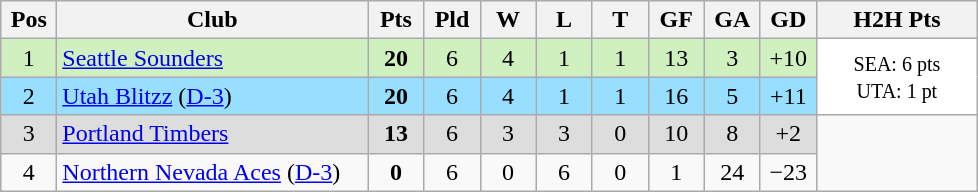<table class="wikitable" style="text-align:center">
<tr>
<th width=30>Pos</th>
<th width=200>Club</th>
<th width=30>Pts</th>
<th width=30>Pld</th>
<th width=30>W</th>
<th width=30>L</th>
<th width=30>T</th>
<th width=30>GF</th>
<th width=30>GA</th>
<th width=30>GD</th>
<th width=100>H2H Pts</th>
</tr>
<tr bgcolor=#D0F0C0>
<td>1</td>
<td align="left"><a href='#'>Seattle Sounders</a></td>
<td><strong>20</strong></td>
<td>6</td>
<td>4</td>
<td>1</td>
<td>1</td>
<td>13</td>
<td>3</td>
<td>+10</td>
<td rowspan="2" bgcolor="FFFFFF"><small>SEA: 6 pts<br>UTA: 1 pt</small></td>
</tr>
<tr bgcolor=#97DEFF>
<td>2</td>
<td align="left"><a href='#'>Utah Blitzz</a> (<a href='#'>D-3</a>)</td>
<td><strong>20</strong></td>
<td>6</td>
<td>4</td>
<td>1</td>
<td>1</td>
<td>16</td>
<td>5</td>
<td>+11</td>
</tr>
<tr bgcolor=#DDDDDD>
<td>3</td>
<td align="left"><a href='#'>Portland Timbers</a></td>
<td><strong>13</strong></td>
<td>6</td>
<td>3</td>
<td>3</td>
<td>0</td>
<td>10</td>
<td>8</td>
<td>+2</td>
</tr>
<tr>
<td>4</td>
<td align="left"><a href='#'>Northern Nevada Aces</a> (<a href='#'>D-3</a>)</td>
<td><strong>0</strong></td>
<td>6</td>
<td>0</td>
<td>6</td>
<td>0</td>
<td>1</td>
<td>24</td>
<td>−23</td>
</tr>
</table>
